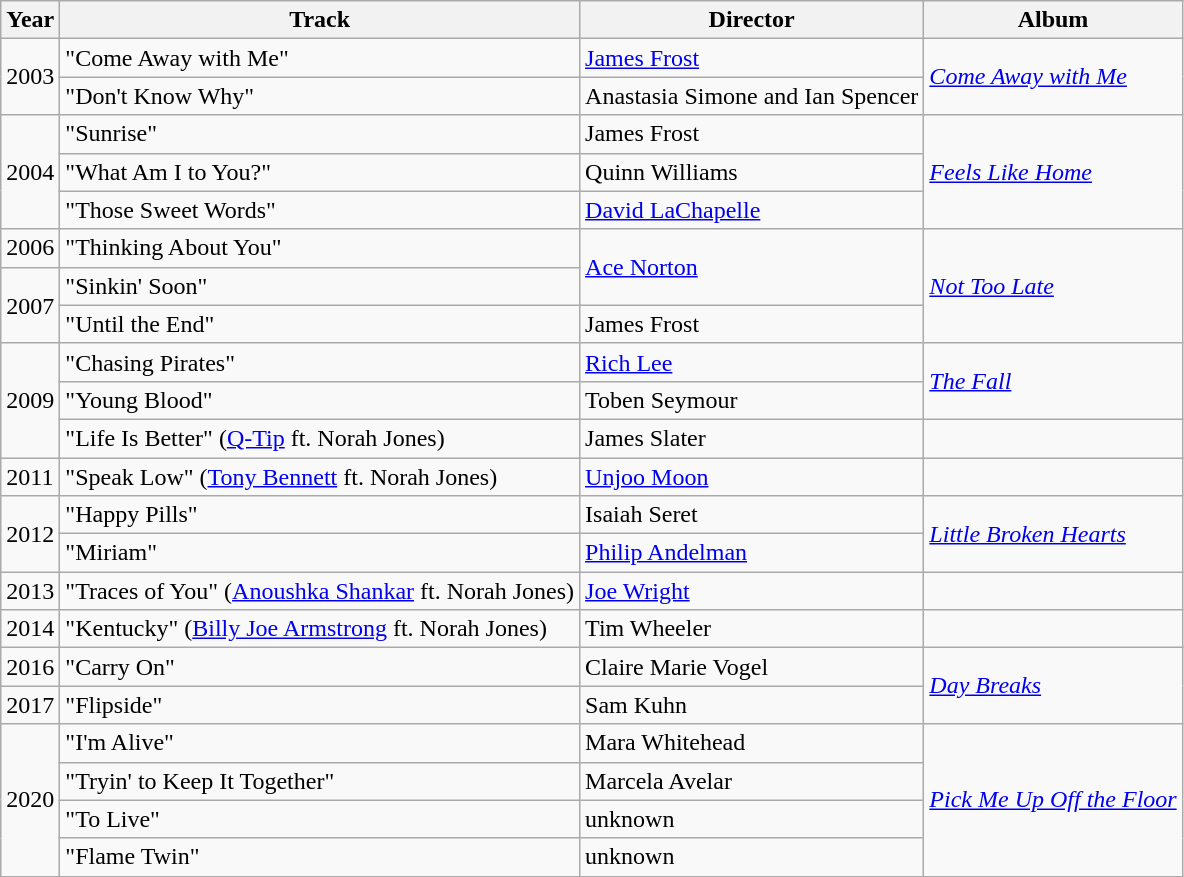<table class="wikitable">
<tr>
<th>Year</th>
<th>Track</th>
<th>Director</th>
<th>Album</th>
</tr>
<tr>
<td rowspan="2">2003</td>
<td>"Come Away with Me"</td>
<td><a href='#'>James Frost</a></td>
<td rowspan="2"><em><a href='#'>Come Away with Me</a></em></td>
</tr>
<tr>
<td>"Don't Know Why"</td>
<td>Anastasia Simone and Ian Spencer</td>
</tr>
<tr>
<td rowspan="3">2004</td>
<td>"Sunrise"</td>
<td>James Frost</td>
<td rowspan="3"><em><a href='#'>Feels Like Home</a></em></td>
</tr>
<tr>
<td>"What Am I to You?"</td>
<td>Quinn Williams</td>
</tr>
<tr>
<td>"Those Sweet Words"</td>
<td><a href='#'>David LaChapelle</a></td>
</tr>
<tr>
<td>2006</td>
<td>"Thinking About You"</td>
<td rowspan="2"><a href='#'>Ace Norton</a></td>
<td rowspan="3"><em><a href='#'>Not Too Late</a></em></td>
</tr>
<tr>
<td rowspan="2">2007</td>
<td>"Sinkin' Soon"</td>
</tr>
<tr>
<td>"Until the End"</td>
<td>James Frost</td>
</tr>
<tr>
<td rowspan="3">2009</td>
<td>"Chasing Pirates"</td>
<td><a href='#'>Rich Lee</a></td>
<td rowspan="2"><em><a href='#'>The Fall</a></em></td>
</tr>
<tr>
<td>"Young Blood"</td>
<td>Toben Seymour</td>
</tr>
<tr>
<td>"Life Is Better" (<a href='#'>Q-Tip</a> ft. Norah Jones)</td>
<td>James Slater</td>
<td></td>
</tr>
<tr>
<td>2011</td>
<td>"Speak Low" (<a href='#'>Tony Bennett</a> ft. Norah Jones)</td>
<td><a href='#'>Unjoo Moon</a></td>
<td></td>
</tr>
<tr>
<td rowspan="2">2012</td>
<td>"Happy Pills"</td>
<td>Isaiah Seret</td>
<td rowspan="2"><em><a href='#'>Little Broken Hearts</a></em></td>
</tr>
<tr>
<td>"Miriam"</td>
<td><a href='#'>Philip Andelman</a></td>
</tr>
<tr>
<td>2013</td>
<td>"Traces of You" (<a href='#'>Anoushka Shankar</a> ft. Norah Jones)</td>
<td><a href='#'>Joe Wright</a></td>
<td></td>
</tr>
<tr>
<td>2014</td>
<td>"Kentucky" (<a href='#'>Billy Joe Armstrong</a> ft. Norah Jones)</td>
<td>Tim Wheeler</td>
<td></td>
</tr>
<tr>
<td>2016</td>
<td>"Carry On"</td>
<td>Claire Marie Vogel</td>
<td rowspan="2"><em><a href='#'>Day Breaks</a></em></td>
</tr>
<tr>
<td>2017</td>
<td>"Flipside"</td>
<td>Sam Kuhn</td>
</tr>
<tr>
<td rowspan="4">2020</td>
<td>"I'm Alive"</td>
<td>Mara Whitehead</td>
<td rowspan="4"><em><a href='#'>Pick Me Up Off the Floor</a></em></td>
</tr>
<tr>
<td>"Tryin' to Keep It Together"</td>
<td>Marcela Avelar</td>
</tr>
<tr>
<td>"To Live"</td>
<td>unknown</td>
</tr>
<tr>
<td>"Flame Twin"</td>
<td>unknown</td>
</tr>
</table>
